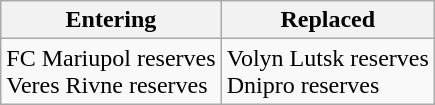<table class="wikitable">
<tr>
<th>Entering</th>
<th>Replaced</th>
</tr>
<tr>
<td>FC Mariupol reserves<br>Veres Rivne reserves</td>
<td>Volyn Lutsk reserves<br>Dnipro reserves</td>
</tr>
</table>
